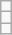<table class="wikitable">
<tr>
<td></td>
</tr>
<tr>
<td></td>
</tr>
<tr>
<td></td>
</tr>
</table>
